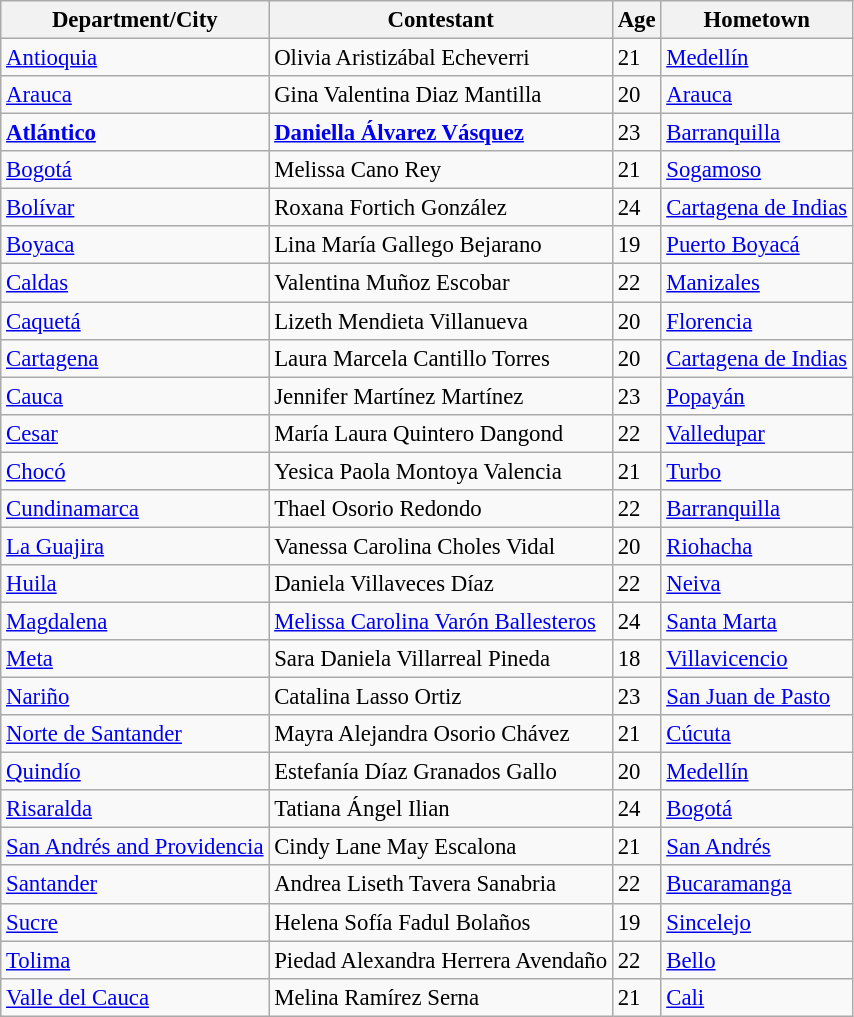<table class="sortable wikitable" style="font-size: 95%;">
<tr>
<th>Department/City</th>
<th>Contestant</th>
<th>Age</th>
<th>Hometown</th>
</tr>
<tr>
<td><a href='#'>Antioquia</a></td>
<td>Olivia Aristizábal Echeverri</td>
<td>21</td>
<td><a href='#'>Medellín</a></td>
</tr>
<tr>
<td><a href='#'>Arauca</a></td>
<td>Gina Valentina Diaz Mantilla</td>
<td>20</td>
<td><a href='#'>Arauca</a></td>
</tr>
<tr>
<td><strong><a href='#'>Atlántico</a></strong></td>
<td><strong><a href='#'>Daniella Álvarez Vásquez</a></strong></td>
<td>23</td>
<td><a href='#'>Barranquilla</a></td>
</tr>
<tr>
<td><a href='#'>Bogotá</a></td>
<td>Melissa Cano Rey</td>
<td>21</td>
<td><a href='#'>Sogamoso</a></td>
</tr>
<tr>
<td><a href='#'>Bolívar</a></td>
<td>Roxana Fortich González</td>
<td>24</td>
<td><a href='#'>Cartagena de Indias</a></td>
</tr>
<tr>
<td><a href='#'>Boyaca</a></td>
<td>Lina María Gallego Bejarano</td>
<td>19</td>
<td><a href='#'>Puerto Boyacá</a></td>
</tr>
<tr>
<td><a href='#'>Caldas</a></td>
<td>Valentina Muñoz Escobar</td>
<td>22</td>
<td><a href='#'>Manizales</a></td>
</tr>
<tr>
<td><a href='#'>Caquetá</a></td>
<td>Lizeth Mendieta Villanueva</td>
<td>20</td>
<td><a href='#'>Florencia</a></td>
</tr>
<tr>
<td><a href='#'>Cartagena</a></td>
<td>Laura Marcela Cantillo Torres</td>
<td>20</td>
<td><a href='#'>Cartagena de Indias</a></td>
</tr>
<tr>
<td><a href='#'>Cauca</a></td>
<td>Jennifer Martínez Martínez</td>
<td>23</td>
<td><a href='#'>Popayán</a></td>
</tr>
<tr>
<td><a href='#'>Cesar</a></td>
<td>María Laura Quintero Dangond</td>
<td>22</td>
<td><a href='#'>Valledupar</a></td>
</tr>
<tr>
<td><a href='#'>Chocó</a></td>
<td>Yesica Paola Montoya Valencia</td>
<td>21</td>
<td><a href='#'>Turbo</a></td>
</tr>
<tr>
<td><a href='#'>Cundinamarca</a></td>
<td>Thael Osorio Redondo</td>
<td>22</td>
<td><a href='#'>Barranquilla</a></td>
</tr>
<tr>
<td><a href='#'>La Guajira</a></td>
<td>Vanessa Carolina Choles Vidal</td>
<td>20</td>
<td><a href='#'>Riohacha</a></td>
</tr>
<tr>
<td><a href='#'>Huila</a></td>
<td>Daniela Villaveces Díaz</td>
<td>22</td>
<td><a href='#'>Neiva</a></td>
</tr>
<tr>
<td><a href='#'>Magdalena</a></td>
<td><a href='#'>Melissa Carolina Varón Ballesteros</a></td>
<td>24</td>
<td><a href='#'>Santa Marta</a></td>
</tr>
<tr>
<td><a href='#'>Meta</a></td>
<td>Sara Daniela Villarreal Pineda</td>
<td>18</td>
<td><a href='#'>Villavicencio</a></td>
</tr>
<tr>
<td><a href='#'>Nariño</a></td>
<td>Catalina Lasso Ortiz</td>
<td>23</td>
<td><a href='#'>San Juan de Pasto</a></td>
</tr>
<tr>
<td><a href='#'>Norte de Santander</a></td>
<td>Mayra Alejandra Osorio Chávez</td>
<td>21</td>
<td><a href='#'>Cúcuta</a></td>
</tr>
<tr>
<td><a href='#'>Quindío</a></td>
<td>Estefanía Díaz Granados Gallo</td>
<td>20</td>
<td><a href='#'>Medellín</a></td>
</tr>
<tr>
<td><a href='#'>Risaralda</a></td>
<td>Tatiana Ángel Ilian</td>
<td>24</td>
<td><a href='#'>Bogotá</a></td>
</tr>
<tr>
<td><a href='#'>San Andrés and Providencia</a></td>
<td>Cindy Lane May Escalona</td>
<td>21</td>
<td><a href='#'>San Andrés</a></td>
</tr>
<tr>
<td><a href='#'>Santander</a></td>
<td>Andrea Liseth Tavera Sanabria</td>
<td>22</td>
<td><a href='#'>Bucaramanga</a></td>
</tr>
<tr>
<td><a href='#'>Sucre</a></td>
<td>Helena Sofía Fadul Bolaños</td>
<td>19</td>
<td><a href='#'>Sincelejo</a></td>
</tr>
<tr>
<td><a href='#'>Tolima</a></td>
<td>Piedad Alexandra Herrera Avendaño</td>
<td>22</td>
<td><a href='#'>Bello</a></td>
</tr>
<tr>
<td><a href='#'>Valle del Cauca</a></td>
<td>Melina Ramírez Serna</td>
<td>21</td>
<td><a href='#'>Cali</a></td>
</tr>
</table>
